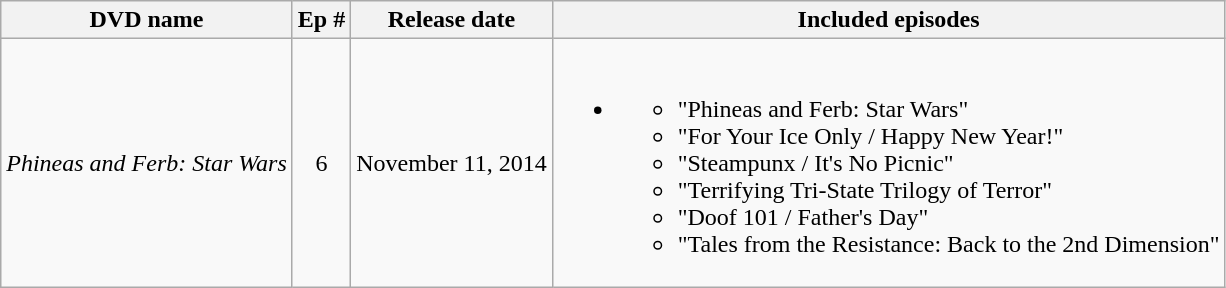<table class="wikitable">
<tr>
<th>DVD name</th>
<th>Ep #</th>
<th>Release date</th>
<th>Included episodes</th>
</tr>
<tr>
<td><em>Phineas and Ferb: Star Wars</em></td>
<td style="text-align:center;">6</td>
<td>November 11, 2014</td>
<td><br><ul><li><ul><li>"Phineas and Ferb: Star Wars"</li><li>"For Your Ice Only / Happy New Year!"</li><li>"Steampunx / It's No Picnic"</li><li>"Terrifying Tri-State Trilogy of Terror"</li><li>"Doof 101 / Father's Day"</li><li>"Tales from the Resistance: Back to the 2nd Dimension"</li></ul></li></ul></td>
</tr>
</table>
